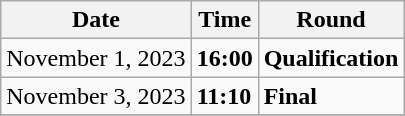<table class="wikitable">
<tr>
<th>Date</th>
<th>Time</th>
<th>Round</th>
</tr>
<tr>
<td>November 1, 2023</td>
<td><strong>16:00</strong></td>
<td><strong>Qualification</strong></td>
</tr>
<tr>
<td>November 3, 2023</td>
<td><strong>11:10</strong></td>
<td><strong>Final</strong></td>
</tr>
<tr>
</tr>
</table>
